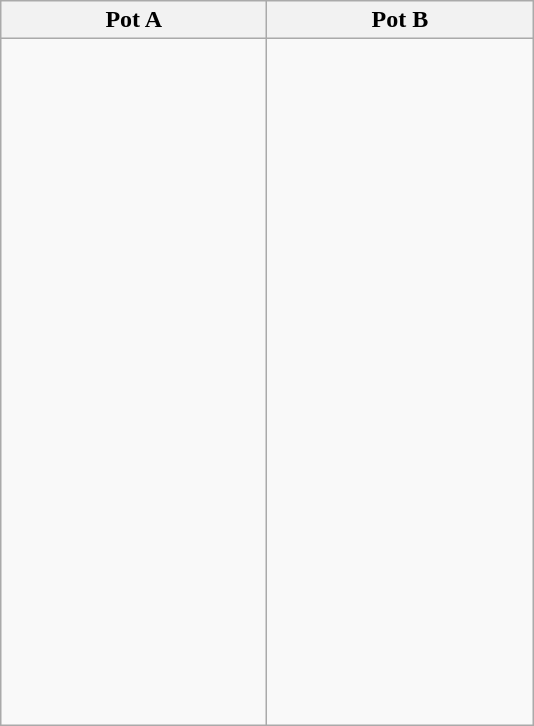<table class="wikitable">
<tr>
<th width=170>Pot A</th>
<th width=170>Pot B</th>
</tr>
<tr>
<td><br><br><br><br><br><br><br><br><br><br><br><br><br><br><br><br><br><br><br><br><br><br><br><br><br></td>
<td><br><br><br><br><br><br><br><br><br><br><br><br><br><br><br><br><br><br><br><br><br><br><br><br><br></td>
</tr>
</table>
